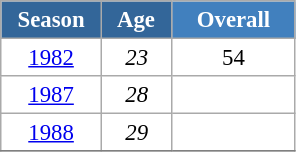<table class="wikitable" style="font-size:95%; text-align:center; border:grey solid 1px; border-collapse:collapse; background:#ffffff;">
<tr>
<th style="background-color:#369; color:white; width:60px;"> Season </th>
<th style="background-color:#369; color:white; width:40px;"> Age </th>
<th style="background-color:#4180be; color:white; width:75px;">Overall</th>
</tr>
<tr>
<td><a href='#'>1982</a></td>
<td><em>23</em></td>
<td>54</td>
</tr>
<tr>
<td><a href='#'>1987</a></td>
<td><em>28</em></td>
<td></td>
</tr>
<tr>
<td><a href='#'>1988</a></td>
<td><em>29</em></td>
<td></td>
</tr>
<tr>
</tr>
</table>
